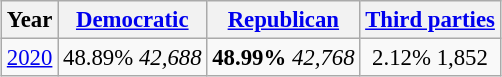<table class="wikitable" style="float:center; margin:1em; font-size:95%;">
<tr>
<th>Year</th>
<th><a href='#'>Democratic</a></th>
<th><a href='#'>Republican</a></th>
<th><a href='#'>Third parties</a></th>
</tr>
<tr>
<td align="center" ><a href='#'>2020</a></td>
<td align="center" >48.89% <em>42,688</em></td>
<td align="center" ><strong>48.99%</strong> <em>42,768</em></td>
<td align="center" >2.12% 1,852</td>
</tr>
</table>
